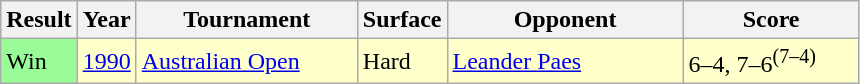<table class="sortable wikitable">
<tr>
<th style="width:40px;">Result</th>
<th style="width:30px;">Year</th>
<th style="width:140px;">Tournament</th>
<th style="width:50px;">Surface</th>
<th style="width:150px;">Opponent</th>
<th style="width:110px;" class="unsortable">Score</th>
</tr>
<tr style="background:#ffffcc;">
<td style="background:#98fb98;">Win</td>
<td><a href='#'>1990</a></td>
<td><a href='#'>Australian Open</a></td>
<td>Hard</td>
<td> <a href='#'>Leander Paes</a></td>
<td>6–4, 7–6<sup>(7–4)</sup></td>
</tr>
</table>
